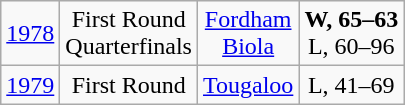<table class="wikitable">
<tr align="center">
<td><a href='#'>1978</a></td>
<td>First Round<br>Quarterfinals</td>
<td><a href='#'>Fordham</a><br><a href='#'>Biola</a></td>
<td><strong>W, 65–63</strong><br>L, 60–96</td>
</tr>
<tr align="center">
<td><a href='#'>1979</a></td>
<td>First Round</td>
<td><a href='#'>Tougaloo</a></td>
<td>L, 41–69</td>
</tr>
</table>
